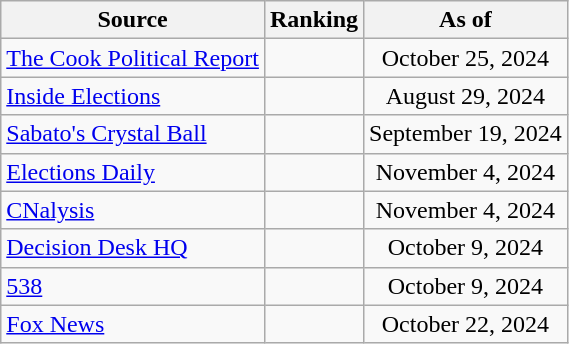<table class="wikitable" style="text-align:center">
<tr>
<th>Source</th>
<th>Ranking</th>
<th>As of</th>
</tr>
<tr>
<td align=left><a href='#'>The Cook Political Report</a></td>
<td></td>
<td>October 25, 2024</td>
</tr>
<tr>
<td align=left><a href='#'>Inside Elections</a></td>
<td></td>
<td>August 29, 2024</td>
</tr>
<tr>
<td align=left><a href='#'>Sabato's Crystal Ball</a></td>
<td></td>
<td>September 19, 2024</td>
</tr>
<tr>
<td align=left><a href='#'>Elections Daily</a></td>
<td></td>
<td>November 4, 2024</td>
</tr>
<tr>
<td align=left><a href='#'>CNalysis</a></td>
<td></td>
<td>November 4, 2024</td>
</tr>
<tr>
<td align=left><a href='#'>Decision Desk HQ</a></td>
<td></td>
<td>October 9, 2024</td>
</tr>
<tr>
<td align=left><a href='#'>538</a></td>
<td></td>
<td>October 9, 2024</td>
</tr>
<tr>
<td align=left><a href='#'>Fox News</a></td>
<td></td>
<td>October 22, 2024</td>
</tr>
</table>
